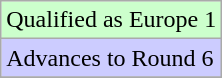<table class="wikitable">
<tr width=10px bgcolor="#ccffcc">
<td>Qualified as Europe 1</td>
</tr>
<tr width=10px bgcolor="#ccccff">
<td>Advances to Round 6</td>
</tr>
<tr>
</tr>
</table>
